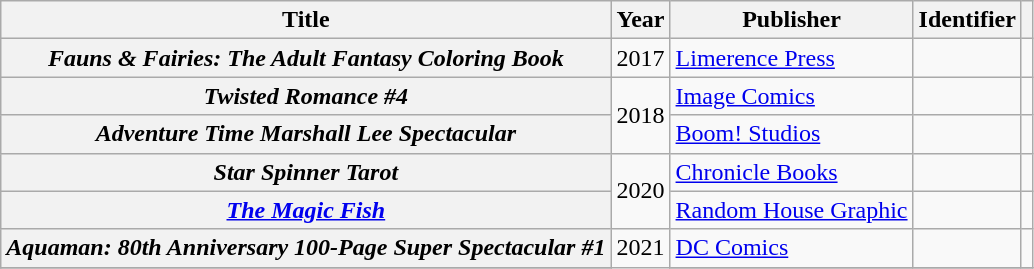<table class= "wikitable plainrowheaders sortable">
<tr>
<th scope="col">Title</th>
<th scope="col">Year</th>
<th scope="col">Publisher</th>
<th scope="col">Identifier</th>
<th scope="col" class="unsortable"></th>
</tr>
<tr>
<th scope="row"><em>Fauns & Fairies: The Adult Fantasy Coloring Book</em></th>
<td style="text-align:center;">2017</td>
<td><a href='#'>Limerence Press</a></td>
<td></td>
<td style="text-align:center;"></td>
</tr>
<tr>
<th scope="row"><em>Twisted Romance #4</em></th>
<td style="text-align:center;" rowspan="2">2018</td>
<td><a href='#'>Image Comics</a></td>
<td></td>
<td style="text-align:center;"></td>
</tr>
<tr>
<th scope="row"><em>Adventure Time Marshall Lee Spectacular</em></th>
<td><a href='#'>Boom! Studios</a></td>
<td></td>
<td style="text-align:center;"></td>
</tr>
<tr>
<th scope="row"><em>Star Spinner Tarot</em></th>
<td style="text-align:center;" rowspan="2">2020</td>
<td><a href='#'>Chronicle Books</a></td>
<td></td>
<td style="text-align:center;"></td>
</tr>
<tr>
<th scope="row"><em><a href='#'>The Magic Fish</a></em></th>
<td><a href='#'>Random House Graphic</a></td>
<td></td>
<td style="text-align:center;"></td>
</tr>
<tr>
<th scope="row"><em>Aquaman: 80th Anniversary 100-Page Super Spectacular #1</em></th>
<td style="text-align:center;" rowspan="2">2021</td>
<td><a href='#'>DC Comics</a></td>
<td></td>
<td style="text-align:center;"></td>
</tr>
<tr>
</tr>
</table>
